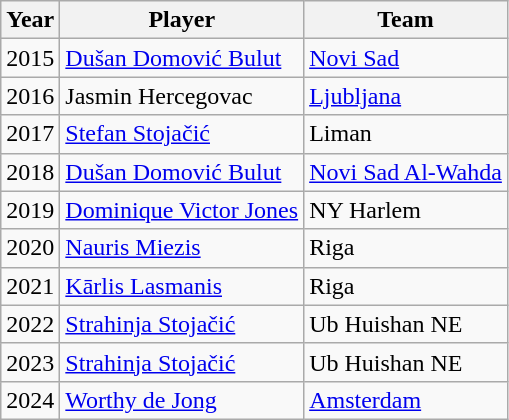<table class=wikitable>
<tr>
<th>Year</th>
<th>Player</th>
<th>Team</th>
</tr>
<tr>
<td>2015</td>
<td> <a href='#'>Dušan Domović Bulut</a></td>
<td> <a href='#'>Novi Sad</a></td>
</tr>
<tr>
<td>2016</td>
<td> Jasmin Hercegovac</td>
<td> <a href='#'>Ljubljana</a></td>
</tr>
<tr>
<td>2017</td>
<td> <a href='#'>Stefan Stojačić</a></td>
<td> Liman</td>
</tr>
<tr>
<td>2018</td>
<td> <a href='#'>Dušan Domović Bulut</a></td>
<td> <a href='#'>Novi Sad Al-Wahda</a></td>
</tr>
<tr>
<td>2019</td>
<td> <a href='#'>Dominique Victor Jones</a></td>
<td> NY Harlem</td>
</tr>
<tr>
<td>2020</td>
<td> <a href='#'>Nauris Miezis</a></td>
<td> Riga</td>
</tr>
<tr>
<td>2021</td>
<td> <a href='#'>Kārlis Lasmanis</a></td>
<td> Riga</td>
</tr>
<tr>
<td>2022</td>
<td> <a href='#'>Strahinja Stojačić</a></td>
<td> Ub Huishan NE</td>
</tr>
<tr>
<td>2023</td>
<td> <a href='#'>Strahinja Stojačić</a></td>
<td> Ub Huishan NE</td>
</tr>
<tr>
<td>2024</td>
<td> <a href='#'>Worthy de Jong</a></td>
<td> <a href='#'>Amsterdam</a></td>
</tr>
</table>
